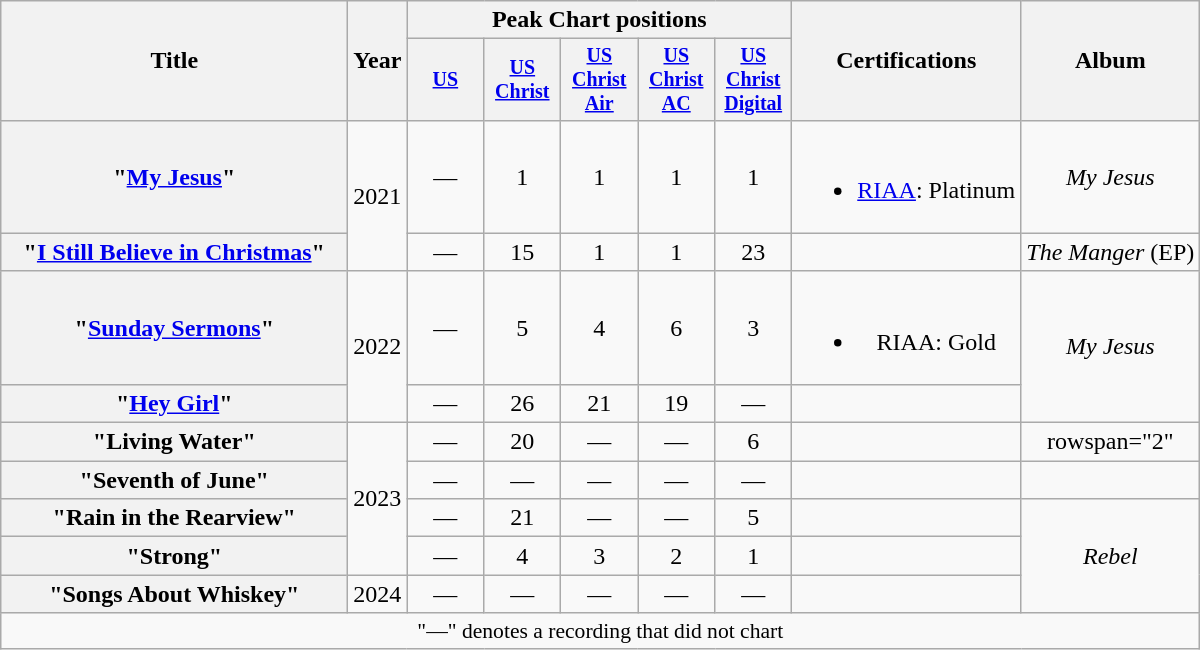<table class="wikitable plainrowheaders" style="text-align:center;">
<tr>
<th rowspan="2" style="width:14em;">Title</th>
<th rowspan="2">Year</th>
<th colspan="5">Peak Chart positions</th>
<th rowspan="2">Certifications</th>
<th rowspan="2">Album</th>
</tr>
<tr style="font-size:smaller;">
<th width="45"><a href='#'>US</a><br></th>
<th width="45"><a href='#'>US<br>Christ</a><br></th>
<th width="45"><a href='#'>US<br>Christ<br>Air</a><br></th>
<th width="45"><a href='#'>US<br>Christ<br>AC</a><br></th>
<th width="45"><a href='#'>US<br>Christ<br>Digital</a><br></th>
</tr>
<tr>
<th scope="row">"<a href='#'>My Jesus</a>"</th>
<td rowspan="2">2021</td>
<td>—</td>
<td>1</td>
<td>1</td>
<td>1</td>
<td>1</td>
<td><br><ul><li><a href='#'>RIAA</a>: Platinum</li></ul></td>
<td><em>My Jesus</em></td>
</tr>
<tr>
<th scope="row">"<a href='#'>I Still Believe in Christmas</a>"</th>
<td>—</td>
<td>15</td>
<td>1</td>
<td>1</td>
<td>23</td>
<td></td>
<td><em>The Manger</em> (EP)</td>
</tr>
<tr>
<th scope="row">"<a href='#'>Sunday Sermons</a>"</th>
<td rowspan="2">2022</td>
<td>—</td>
<td>5</td>
<td>4</td>
<td>6</td>
<td>3</td>
<td><br><ul><li>RIAA: Gold</li></ul></td>
<td rowspan="2"><em>My Jesus</em></td>
</tr>
<tr>
<th scope="row">"<a href='#'>Hey Girl</a>"</th>
<td>—</td>
<td>26</td>
<td>21</td>
<td>19</td>
<td>—</td>
<td></td>
</tr>
<tr>
<th scope="row">"Living Water"</th>
<td rowspan="4">2023</td>
<td>—</td>
<td>20</td>
<td>—</td>
<td>—</td>
<td>6</td>
<td></td>
<td>rowspan="2" </td>
</tr>
<tr>
<th scope="row">"Seventh of June"</th>
<td>—</td>
<td>—</td>
<td>—</td>
<td>—</td>
<td>—</td>
<td></td>
</tr>
<tr>
<th scope="row">"Rain in the Rearview"</th>
<td>—</td>
<td>21</td>
<td>—</td>
<td>—</td>
<td>5</td>
<td></td>
<td rowspan="3"><em>Rebel</em></td>
</tr>
<tr>
<th scope="row">"Strong"</th>
<td>—</td>
<td>4</td>
<td>3</td>
<td>2</td>
<td>1</td>
<td></td>
</tr>
<tr>
<th scope="row">"Songs About Whiskey"</th>
<td>2024</td>
<td>—</td>
<td>—</td>
<td>—</td>
<td>—</td>
<td>—</td>
<td></td>
</tr>
<tr>
<td colspan="9" style="font-size:90%">"—" denotes a recording that did not chart</td>
</tr>
</table>
